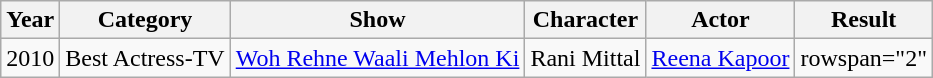<table class="wikitable sortable">
<tr>
<th>Year</th>
<th>Category</th>
<th>Show</th>
<th>Character</th>
<th>Actor</th>
<th>Result</th>
</tr>
<tr>
<td rowspan="2">2010</td>
<td>Best Actress-TV</td>
<td rowspan=2><a href='#'>Woh Rehne Waali Mehlon Ki</a></td>
<td rowspan=2>Rani Mittal</td>
<td rowspan2><a href='#'>Reena Kapoor</a></td>
<td>rowspan="2" </td>
</tr>
</table>
